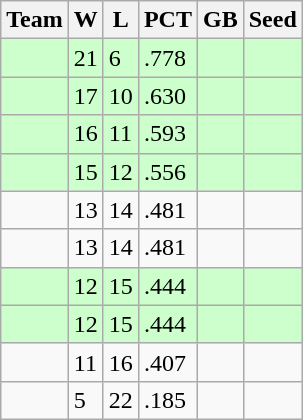<table class=wikitable>
<tr>
<th>Team</th>
<th>W</th>
<th>L</th>
<th>PCT</th>
<th>GB</th>
<th>Seed</th>
</tr>
<tr bgcolor="#ccffcc">
<td></td>
<td>21</td>
<td>6</td>
<td>.778</td>
<td></td>
<td></td>
</tr>
<tr bgcolor="#ccffcc">
<td></td>
<td>17</td>
<td>10</td>
<td>.630</td>
<td></td>
<td></td>
</tr>
<tr bgcolor="#ccffcc">
<td></td>
<td>16</td>
<td>11</td>
<td>.593</td>
<td></td>
<td></td>
</tr>
<tr bgcolor="#ccffcc">
<td></td>
<td>15</td>
<td>12</td>
<td>.556</td>
<td></td>
<td></td>
</tr>
<tr>
<td></td>
<td>13</td>
<td>14</td>
<td>.481</td>
<td></td>
<td></td>
</tr>
<tr>
<td></td>
<td>13</td>
<td>14</td>
<td>.481</td>
<td></td>
<td></td>
</tr>
<tr bgcolor="#ccffcc">
<td></td>
<td>12</td>
<td>15</td>
<td>.444</td>
<td></td>
<td></td>
</tr>
<tr bgcolor="#ccffcc">
<td></td>
<td>12</td>
<td>15</td>
<td>.444</td>
<td></td>
<td></td>
</tr>
<tr>
<td></td>
<td>11</td>
<td>16</td>
<td>.407</td>
<td></td>
<td></td>
</tr>
<tr>
<td></td>
<td>5</td>
<td>22</td>
<td>.185</td>
<td></td>
<td></td>
</tr>
</table>
